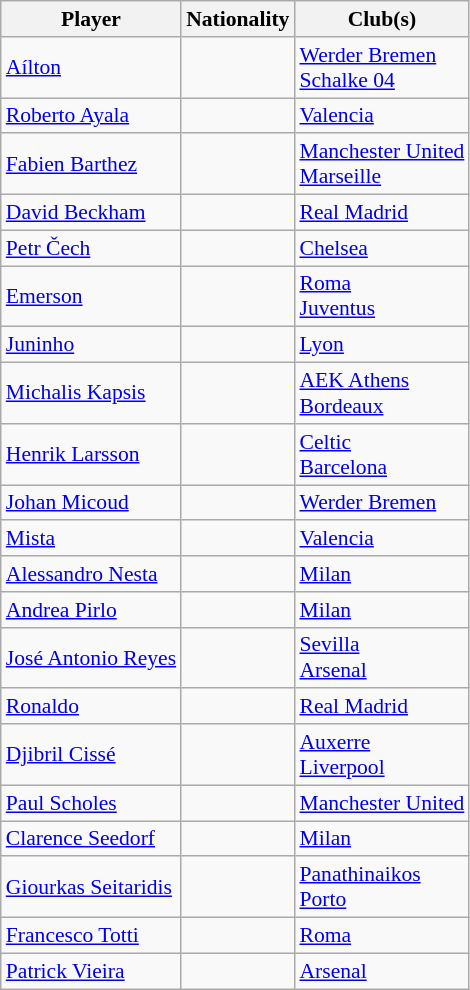<table class="sortable wikitable" style="font-size: 90%; text-align: left;">
<tr>
<th>Player</th>
<th>Nationality</th>
<th>Club(s)</th>
</tr>
<tr>
<td><a href='#'>Aílton</a></td>
<td></td>
<td> <a href='#'>Werder Bremen</a><br> <a href='#'>Schalke 04</a></td>
</tr>
<tr>
<td><a href='#'>Roberto Ayala</a></td>
<td></td>
<td> <a href='#'>Valencia</a></td>
</tr>
<tr>
<td><a href='#'>Fabien Barthez</a></td>
<td></td>
<td> <a href='#'>Manchester United</a><br> <a href='#'>Marseille</a></td>
</tr>
<tr>
<td><a href='#'>David Beckham</a></td>
<td></td>
<td> <a href='#'>Real Madrid</a></td>
</tr>
<tr>
<td><a href='#'>Petr Čech</a></td>
<td></td>
<td> <a href='#'>Chelsea</a></td>
</tr>
<tr>
<td><a href='#'>Emerson</a></td>
<td></td>
<td> <a href='#'>Roma</a><br> <a href='#'>Juventus</a></td>
</tr>
<tr>
<td><a href='#'>Juninho</a></td>
<td></td>
<td> <a href='#'>Lyon</a></td>
</tr>
<tr>
<td><a href='#'>Michalis Kapsis</a></td>
<td></td>
<td> <a href='#'>AEK Athens</a><br> <a href='#'>Bordeaux</a></td>
</tr>
<tr>
<td><a href='#'>Henrik Larsson</a></td>
<td></td>
<td> <a href='#'>Celtic</a><br> <a href='#'>Barcelona</a></td>
</tr>
<tr>
<td><a href='#'>Johan Micoud</a></td>
<td></td>
<td> <a href='#'>Werder Bremen</a></td>
</tr>
<tr>
<td><a href='#'>Mista</a></td>
<td></td>
<td> <a href='#'>Valencia</a></td>
</tr>
<tr>
<td><a href='#'>Alessandro Nesta</a></td>
<td></td>
<td> <a href='#'>Milan</a></td>
</tr>
<tr>
<td><a href='#'>Andrea Pirlo</a></td>
<td></td>
<td> <a href='#'>Milan</a></td>
</tr>
<tr>
<td><a href='#'>José Antonio Reyes</a></td>
<td></td>
<td> <a href='#'>Sevilla</a><br> <a href='#'>Arsenal</a></td>
</tr>
<tr>
<td><a href='#'>Ronaldo</a></td>
<td></td>
<td> <a href='#'>Real Madrid</a></td>
</tr>
<tr>
<td><a href='#'>Djibril Cissé</a></td>
<td></td>
<td> <a href='#'>Auxerre</a><br> <a href='#'>Liverpool</a></td>
</tr>
<tr>
<td><a href='#'>Paul Scholes</a></td>
<td></td>
<td> <a href='#'>Manchester United</a></td>
</tr>
<tr>
<td><a href='#'>Clarence Seedorf</a></td>
<td></td>
<td> <a href='#'>Milan</a></td>
</tr>
<tr>
<td><a href='#'>Giourkas Seitaridis</a></td>
<td></td>
<td> <a href='#'>Panathinaikos</a><br> <a href='#'>Porto</a></td>
</tr>
<tr>
<td><a href='#'>Francesco Totti</a></td>
<td></td>
<td> <a href='#'>Roma</a></td>
</tr>
<tr>
<td><a href='#'>Patrick Vieira</a></td>
<td></td>
<td> <a href='#'>Arsenal</a></td>
</tr>
</table>
